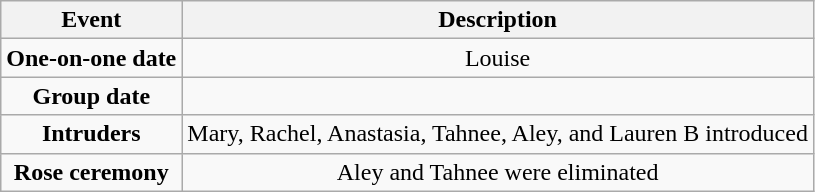<table class="wikitable sortable" style="text-align:center;">
<tr>
<th>Event</th>
<th>Description</th>
</tr>
<tr>
<td><strong>One-on-one date</strong></td>
<td>Louise</td>
</tr>
<tr>
<td><strong>Group date</strong></td>
<td></td>
</tr>
<tr>
<td><strong>Intruders</strong></td>
<td>Mary, Rachel, Anastasia, Tahnee, Aley, and Lauren B introduced</td>
</tr>
<tr>
<td><strong>Rose ceremony</strong></td>
<td>Aley and Tahnee were eliminated</td>
</tr>
</table>
